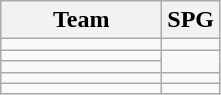<table class=wikitable>
<tr>
<th width=100>Team</th>
<th>SPG</th>
</tr>
<tr>
<td></td>
<td></td>
</tr>
<tr>
<td></td>
<td rowspan=2></td>
</tr>
<tr>
<td></td>
</tr>
<tr>
<td></td>
<td></td>
</tr>
<tr>
<td></td>
<td></td>
</tr>
</table>
